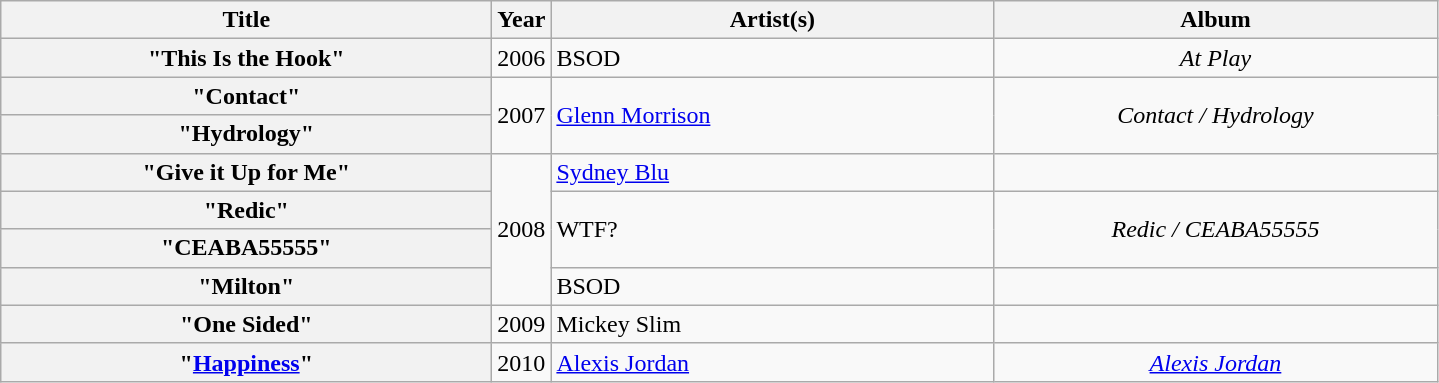<table class="wikitable plainrowheaders">
<tr>
<th style="width:20em;">Title</th>
<th>Year</th>
<th colspan="1" style="width:18em;">Artist(s)</th>
<th style="width:18em;">Album</th>
</tr>
<tr>
<th scope="row">"This Is the Hook"</th>
<td>2006</td>
<td>BSOD</td>
<td style="text-align:center;"><em>At Play</em></td>
</tr>
<tr>
<th scope="row">"Contact"</th>
<td rowspan="2">2007</td>
<td rowspan="2"><a href='#'>Glenn Morrison</a></td>
<td rowspan="2" style="text-align:center;"><em>Contact / Hydrology</em></td>
</tr>
<tr>
<th scope="row">"Hydrology"</th>
</tr>
<tr>
<th scope="row">"Give it Up for Me"</th>
<td rowspan="4">2008</td>
<td><a href='#'>Sydney Blu</a></td>
<td></td>
</tr>
<tr>
<th scope="row">"Redic"</th>
<td rowspan="2">WTF?</td>
<td rowspan="2" style="text-align:center;"><em>Redic / CEABA55555</em></td>
</tr>
<tr>
<th scope="row">"CEABA55555"</th>
</tr>
<tr>
<th scope="row">"Milton"</th>
<td>BSOD</td>
<td></td>
</tr>
<tr>
<th scope="row">"One Sided"</th>
<td>2009</td>
<td>Mickey Slim</td>
<td></td>
</tr>
<tr>
<th scope="row">"<a href='#'>Happiness</a>"</th>
<td>2010</td>
<td><a href='#'>Alexis Jordan</a></td>
<td style="text-align:center;"><em><a href='#'>Alexis Jordan</a></em></td>
</tr>
</table>
